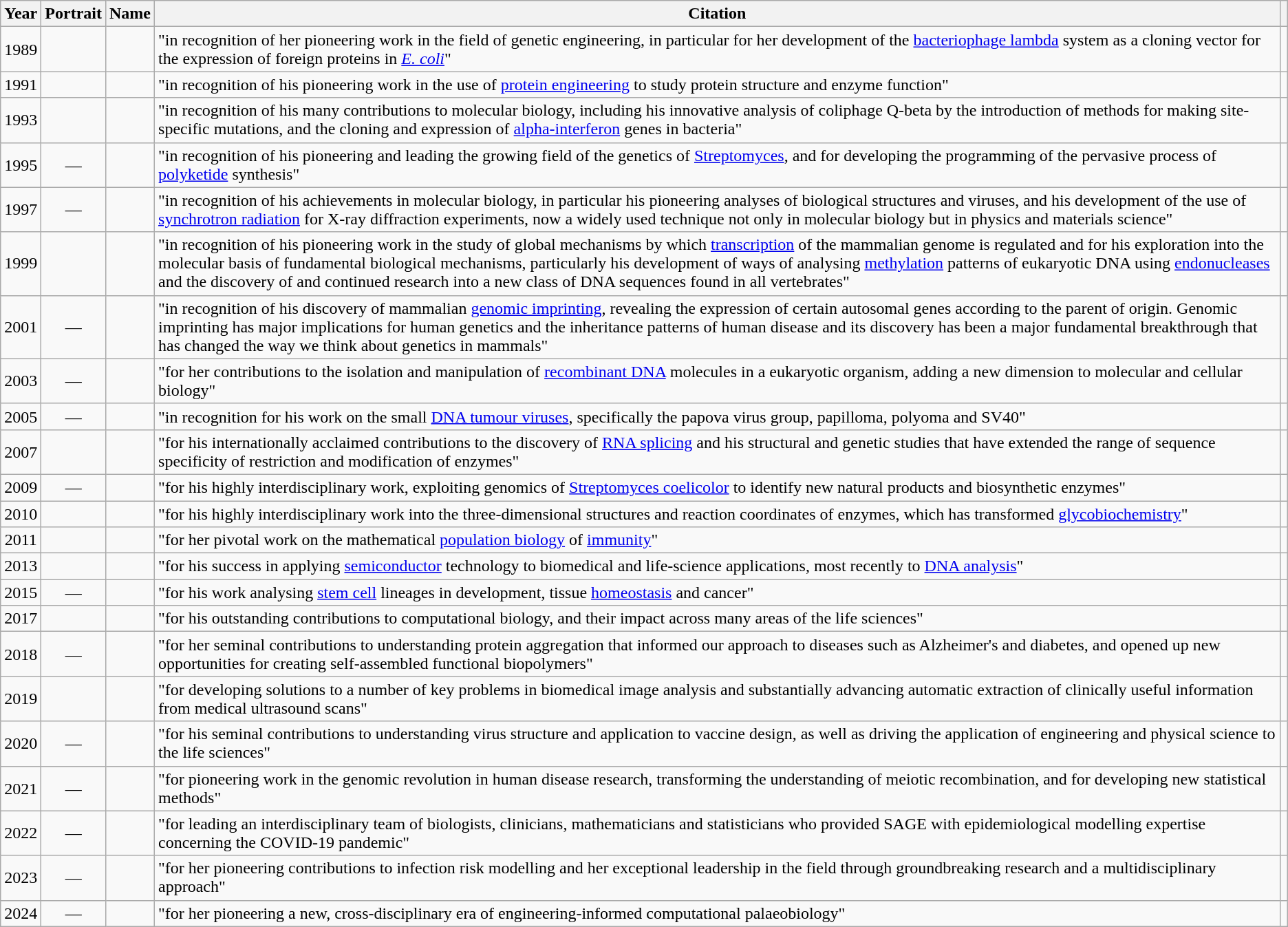<table class="wikitable sortable plainrowheaders" border="1" style="text-align:center">
<tr>
<th scope="col">Year</th>
<th scope=col class="unsortable">Portrait</th>
<th scope="col">Name</th>
<th scope=col class="unsortable">Citation</th>
<th scope=col class="unsortable"></th>
</tr>
<tr>
<td scope="row">1989</td>
<td></td>
<td></td>
<td align=left>"in recognition of her pioneering work in the field of genetic engineering, in particular for her development of the <a href='#'>bacteriophage lambda</a> system as a cloning vector for the expression of foreign proteins in <em><a href='#'>E. coli</a></em>"</td>
<td></td>
</tr>
<tr>
<td scope="row">1991</td>
<td></td>
<td></td>
<td align=left>"in recognition of his pioneering work in the use of <a href='#'>protein engineering</a> to study protein structure and enzyme function"</td>
<td></td>
</tr>
<tr>
<td scope="row">1993</td>
<td></td>
<td></td>
<td align=left>"in recognition of his many contributions to molecular biology, including his innovative analysis of coliphage Q-beta by the introduction of methods for making site-specific mutations, and the cloning and expression of <a href='#'>alpha-interferon</a> genes in bacteria"</td>
<td></td>
</tr>
<tr>
<td scope="row">1995</td>
<td>—</td>
<td></td>
<td align=left>"in recognition of his pioneering and leading the growing field of the genetics of <a href='#'>Streptomyces</a>, and for developing the programming of the pervasive process of <a href='#'>polyketide</a> synthesis"</td>
<td></td>
</tr>
<tr>
<td scope="row">1997</td>
<td>—</td>
<td></td>
<td align=left>"in recognition of his achievements in molecular biology, in particular his pioneering analyses of biological structures and viruses, and his development of the use of <a href='#'>synchrotron radiation</a> for X-ray diffraction experiments, now a widely used technique not only in molecular biology but in physics and materials science"</td>
<td></td>
</tr>
<tr>
<td scope="row">1999</td>
<td></td>
<td></td>
<td align=left>"in recognition of his pioneering work in the study of global mechanisms by which <a href='#'>transcription</a> of the mammalian genome is regulated and for his exploration into the molecular basis of fundamental biological mechanisms, particularly his development of ways of analysing <a href='#'>methylation</a> patterns of eukaryotic DNA using <a href='#'>endonucleases</a> and the discovery of and continued research into a new class of DNA sequences found in all vertebrates"</td>
<td></td>
</tr>
<tr>
<td scope="row">2001</td>
<td>—</td>
<td></td>
<td align=left>"in recognition of his discovery of mammalian <a href='#'>genomic imprinting</a>, revealing the expression of certain autosomal genes according to the parent of origin.  Genomic imprinting has major implications for human genetics and the inheritance patterns of human disease and its discovery has been a major fundamental breakthrough that has changed the way we think about genetics in mammals"</td>
<td></td>
</tr>
<tr>
<td scope="row">2003</td>
<td>—</td>
<td></td>
<td align=left>"for her contributions to the isolation and manipulation of <a href='#'>recombinant DNA</a> molecules in a eukaryotic organism, adding a new dimension to molecular and cellular biology"</td>
<td></td>
</tr>
<tr>
<td scope="row">2005</td>
<td>—</td>
<td></td>
<td align=left>"in recognition for his work on the small <a href='#'>DNA tumour viruses</a>, specifically the papova virus group, papilloma, polyoma and SV40"</td>
<td></td>
</tr>
<tr>
<td scope="row">2007</td>
<td></td>
<td></td>
<td align=left>"for his internationally acclaimed contributions to the discovery of <a href='#'>RNA splicing</a> and his structural and genetic studies that have extended the range of sequence specificity of restriction and modification of enzymes"</td>
<td></td>
</tr>
<tr>
<td scope="row">2009</td>
<td>—</td>
<td></td>
<td align=left>"for his highly interdisciplinary work, exploiting genomics of <a href='#'>Streptomyces coelicolor</a> to identify new natural products and biosynthetic enzymes"</td>
<td></td>
</tr>
<tr>
<td scope="row">2010</td>
<td></td>
<td></td>
<td align=left>"for his highly interdisciplinary work into the three-dimensional structures and reaction coordinates of enzymes, which has transformed <a href='#'>glycobiochemistry</a>"</td>
<td></td>
</tr>
<tr>
<td scope="row">2011</td>
<td></td>
<td></td>
<td align=left>"for her pivotal work on the mathematical <a href='#'>population biology</a> of <a href='#'>immunity</a>"</td>
<td></td>
</tr>
<tr>
<td scope="row">2013</td>
<td></td>
<td></td>
<td align=left>"for his success in applying <a href='#'>semiconductor</a> technology to biomedical and life-science applications, most recently to <a href='#'>DNA analysis</a>"</td>
<td></td>
</tr>
<tr>
<td scope="row">2015</td>
<td>—</td>
<td></td>
<td align=left>"for his work analysing <a href='#'>stem cell</a> lineages in development, tissue <a href='#'>homeostasis</a> and cancer"</td>
<td></td>
</tr>
<tr>
<td scope="row">2017</td>
<td></td>
<td></td>
<td align=left>"for his outstanding contributions to computational biology, and their impact across many areas of the life sciences"</td>
<td></td>
</tr>
<tr>
<td scope="row">2018</td>
<td>—</td>
<td></td>
<td align=left>"for her seminal contributions to understanding protein aggregation that informed our approach to diseases such as Alzheimer's and diabetes, and opened up new opportunities for creating self-assembled functional biopolymers"</td>
<td></td>
</tr>
<tr>
<td scope="row">2019</td>
<td></td>
<td></td>
<td align=left>"for developing solutions to a number of key problems in biomedical image analysis and substantially advancing automatic extraction of clinically useful information from medical ultrasound scans"</td>
<td></td>
</tr>
<tr>
<td scope="row">2020</td>
<td>—</td>
<td></td>
<td align=left>"for his seminal contributions to understanding virus structure and application to vaccine design, as well as driving the application of engineering and physical science to the life sciences"</td>
<td></td>
</tr>
<tr>
<td scope="row">2021</td>
<td>—</td>
<td></td>
<td align=left>"for pioneering work in the genomic revolution in human disease research, transforming the understanding of meiotic recombination, and for developing new statistical methods"</td>
<td></td>
</tr>
<tr>
<td scope="row">2022</td>
<td>—</td>
<td></td>
<td align=left>"for leading an interdisciplinary team of biologists, clinicians, mathematicians and statisticians who provided SAGE with epidemiological modelling expertise concerning the COVID-19 pandemic"</td>
<td></td>
</tr>
<tr>
<td scope="row">2023</td>
<td>—</td>
<td></td>
<td align=left>"for her pioneering contributions to infection risk modelling and her exceptional leadership in the field through groundbreaking research and a multidisciplinary approach"</td>
<td></td>
</tr>
<tr>
<td scope="row">2024</td>
<td>—</td>
<td></td>
<td align=left>"for her pioneering a new, cross-disciplinary era of engineering-informed computational palaeobiology"</td>
<td></td>
</tr>
</table>
